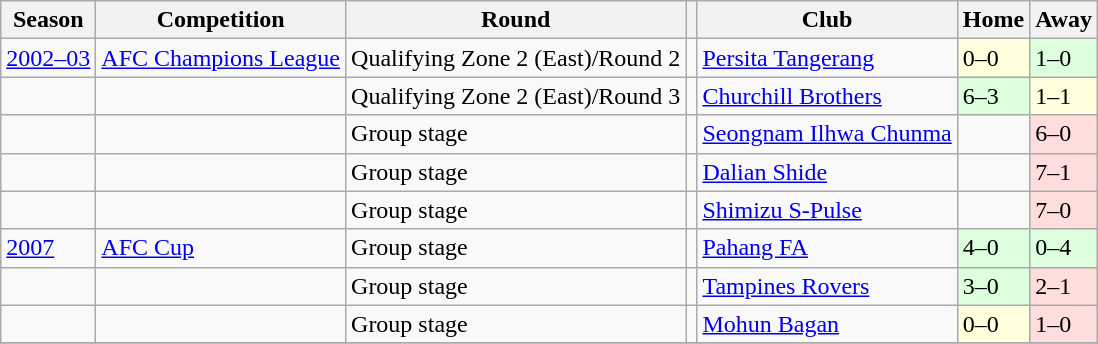<table class="wikitable">
<tr>
<th>Season</th>
<th>Competition</th>
<th>Round</th>
<th></th>
<th>Club</th>
<th>Home</th>
<th>Away</th>
</tr>
<tr>
<td><a href='#'>2002–03</a></td>
<td><a href='#'>AFC Champions League</a></td>
<td>Qualifying Zone 2 (East)/Round 2</td>
<td></td>
<td><a href='#'>Persita Tangerang</a></td>
<td style="background:#ffd;">0–0</td>
<td style="background:#dfd;">1–0</td>
</tr>
<tr>
<td></td>
<td></td>
<td>Qualifying Zone 2 (East)/Round 3</td>
<td></td>
<td><a href='#'>Churchill Brothers</a></td>
<td style="background:#dfd;">6–3</td>
<td style="background:#ffd;">1–1</td>
</tr>
<tr>
<td></td>
<td></td>
<td>Group stage</td>
<td></td>
<td><a href='#'>Seongnam Ilhwa Chunma</a></td>
<td></td>
<td style="background:#fdd;">6–0</td>
</tr>
<tr>
<td></td>
<td></td>
<td>Group stage</td>
<td></td>
<td><a href='#'>Dalian Shide</a></td>
<td></td>
<td style="background:#fdd;">7–1</td>
</tr>
<tr>
<td></td>
<td></td>
<td>Group stage</td>
<td></td>
<td><a href='#'>Shimizu S-Pulse</a></td>
<td></td>
<td style="background:#fdd;">7–0</td>
</tr>
<tr>
<td><a href='#'>2007</a></td>
<td><a href='#'>AFC Cup</a></td>
<td>Group stage</td>
<td></td>
<td><a href='#'>Pahang FA</a></td>
<td style="background:#dfd;">4–0</td>
<td style="background:#dfd;">0–4</td>
</tr>
<tr>
<td></td>
<td></td>
<td>Group stage</td>
<td></td>
<td><a href='#'>Tampines Rovers</a></td>
<td style="background:#dfd;">3–0</td>
<td style="background:#fdd;">2–1</td>
</tr>
<tr>
<td></td>
<td></td>
<td>Group stage</td>
<td></td>
<td><a href='#'>Mohun Bagan</a></td>
<td style="background:#ffd;">0–0</td>
<td style="background:#fdd;">1–0</td>
</tr>
<tr>
</tr>
</table>
